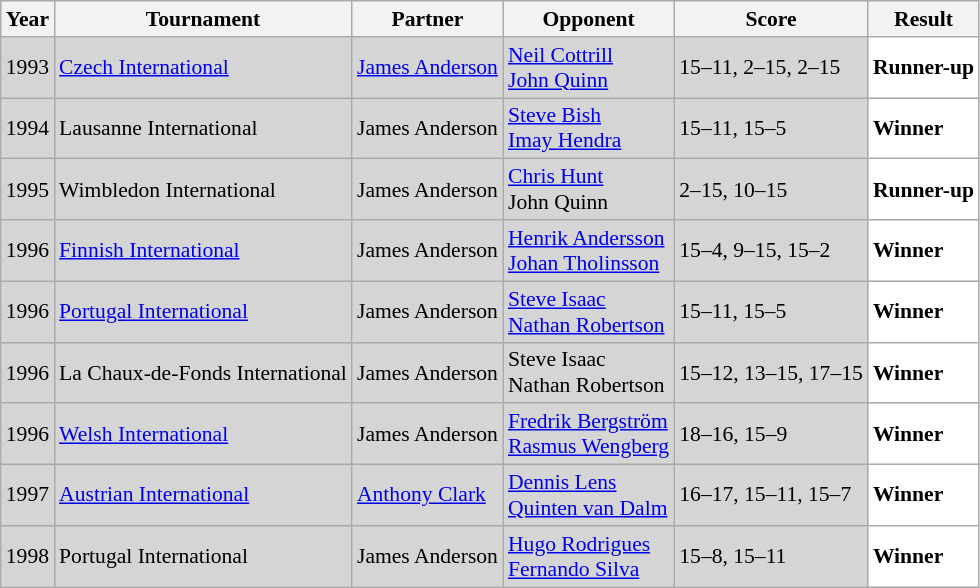<table class="sortable wikitable" style="font-size: 90%;">
<tr>
<th>Year</th>
<th>Tournament</th>
<th>Partner</th>
<th>Opponent</th>
<th>Score</th>
<th>Result</th>
</tr>
<tr style="background:#D5D5D5">
<td align="center">1993</td>
<td align="left"><a href='#'>Czech International</a></td>
<td align="left"> <a href='#'>James Anderson</a></td>
<td align="left"> <a href='#'>Neil Cottrill</a> <br>  <a href='#'>John Quinn</a></td>
<td align="left">15–11, 2–15, 2–15</td>
<td style="text-align:left; background:white"> <strong>Runner-up</strong></td>
</tr>
<tr style="background:#D5D5D5">
<td align="center">1994</td>
<td align="left">Lausanne International</td>
<td align="left"> James Anderson</td>
<td align="left"> <a href='#'>Steve Bish</a> <br>  <a href='#'>Imay Hendra</a></td>
<td align="left">15–11, 15–5</td>
<td style="text-align:left; background:white"> <strong>Winner</strong></td>
</tr>
<tr style="background:#D5D5D5">
<td align="center">1995</td>
<td align="left">Wimbledon International</td>
<td align="left"> James Anderson</td>
<td align="left"> <a href='#'>Chris Hunt</a> <br>  John Quinn</td>
<td align="left">2–15, 10–15</td>
<td style="text-align:left; background:white"> <strong>Runner-up</strong></td>
</tr>
<tr style="background:#D5D5D5">
<td align="center">1996</td>
<td align="left"><a href='#'>Finnish International</a></td>
<td align="left"> James Anderson</td>
<td align="left"> <a href='#'>Henrik Andersson</a> <br>  <a href='#'>Johan Tholinsson</a></td>
<td align="left">15–4, 9–15, 15–2</td>
<td style="text-align:left; background:white"> <strong>Winner</strong></td>
</tr>
<tr style="background:#D5D5D5">
<td align="center">1996</td>
<td align="left"><a href='#'>Portugal International</a></td>
<td align="left"> James Anderson</td>
<td align="left"> <a href='#'>Steve Isaac</a> <br>  <a href='#'>Nathan Robertson</a></td>
<td align="left">15–11, 15–5</td>
<td style="text-align:left; background:white"> <strong>Winner</strong></td>
</tr>
<tr style="background:#D5D5D5">
<td align="center">1996</td>
<td align="left">La Chaux-de-Fonds International</td>
<td align="left"> James Anderson</td>
<td align="left"> Steve Isaac <br>  Nathan Robertson</td>
<td align="left">15–12, 13–15, 17–15</td>
<td style="text-align:left; background:white"> <strong>Winner</strong></td>
</tr>
<tr style="background:#D5D5D5">
<td align="center">1996</td>
<td align="left"><a href='#'>Welsh International</a></td>
<td align="left"> James Anderson</td>
<td align="left"> <a href='#'>Fredrik Bergström</a> <br>  <a href='#'>Rasmus Wengberg</a></td>
<td align="left">18–16, 15–9</td>
<td style="text-align:left; background:white"> <strong>Winner</strong></td>
</tr>
<tr style="background:#D5D5D5">
<td align="center">1997</td>
<td align="left"><a href='#'>Austrian International</a></td>
<td align="left"> <a href='#'>Anthony Clark</a></td>
<td align="left"> <a href='#'>Dennis Lens</a> <br>  <a href='#'>Quinten van Dalm</a></td>
<td align="left">16–17, 15–11, 15–7</td>
<td style="text-align:left; background:white"> <strong>Winner</strong></td>
</tr>
<tr style="background:#D5D5D5">
<td align="center">1998</td>
<td align="left">Portugal International</td>
<td align="left"> James Anderson</td>
<td align="left"> <a href='#'>Hugo Rodrigues</a> <br>  <a href='#'>Fernando Silva</a></td>
<td align="left">15–8, 15–11</td>
<td style="text-align:left; background:white"> <strong>Winner</strong></td>
</tr>
</table>
